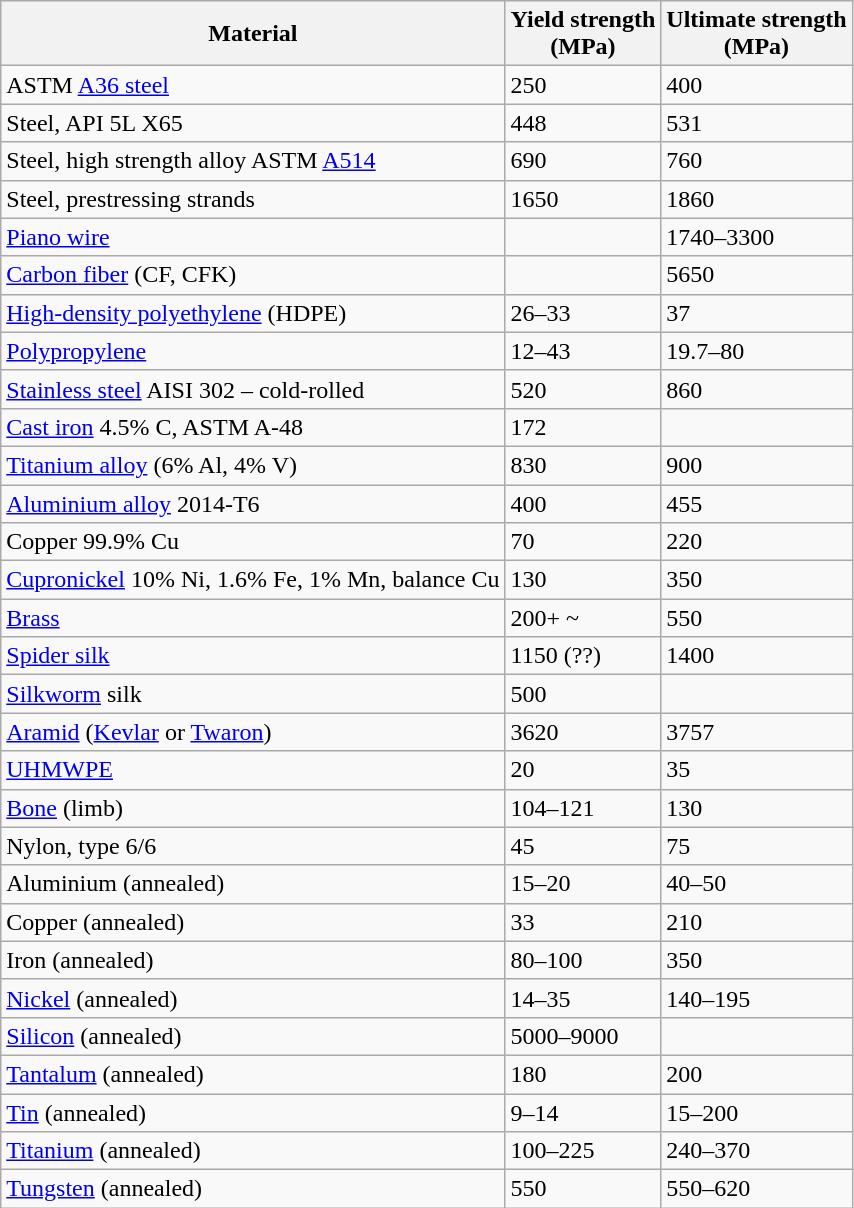<table class="wikitable floatright sortable" border="1">
<tr>
<th>Material</th>
<th data-sort-type="number">Yield strength<br>(MPa)</th>
<th data-sort-type="number">Ultimate strength<br>(MPa)</th>
</tr>
<tr>
<td>ASTM <a href='#'>A36 steel</a></td>
<td>250</td>
<td>400</td>
</tr>
<tr>
<td>Steel, API 5L X65</td>
<td>448</td>
<td>531</td>
</tr>
<tr>
<td>Steel, high strength alloy ASTM <a href='#'>A514</a></td>
<td>690</td>
<td>760</td>
</tr>
<tr>
<td>Steel, prestressing strands</td>
<td>1650</td>
<td>1860</td>
</tr>
<tr>
<td><a href='#'>Piano wire</a></td>
<td> </td>
<td>1740–3300</td>
</tr>
<tr>
<td><a href='#'>Carbon fiber</a> (CF, CFK)</td>
<td></td>
<td>5650</td>
</tr>
<tr>
<td><a href='#'>High-density polyethylene</a> (HDPE)</td>
<td>26–33</td>
<td>37</td>
</tr>
<tr>
<td><a href='#'>Polypropylene</a></td>
<td>12–43</td>
<td>19.7–80</td>
</tr>
<tr>
<td><a href='#'>Stainless steel</a> AISI 302 – cold-rolled</td>
<td>520</td>
<td>860</td>
</tr>
<tr>
<td><a href='#'>Cast iron</a> 4.5% C, ASTM A-48</td>
<td>172</td>
</tr>
<tr>
<td><a href='#'>Titanium alloy</a> (6% Al, 4% V)</td>
<td>830</td>
<td>900</td>
</tr>
<tr>
<td><a href='#'>Aluminium alloy</a> 2014-T6</td>
<td>400</td>
<td>455</td>
</tr>
<tr>
<td>Copper 99.9% Cu</td>
<td>70</td>
<td>220</td>
</tr>
<tr>
<td><a href='#'>Cupronickel</a> 10% Ni, 1.6% Fe, 1% Mn, balance Cu</td>
<td>130</td>
<td>350</td>
</tr>
<tr>
<td><a href='#'>Brass</a></td>
<td>200+ ~</td>
<td>550</td>
</tr>
<tr>
<td><a href='#'>Spider silk</a></td>
<td>1150 (??)</td>
<td>1400</td>
</tr>
<tr>
<td><a href='#'>Silkworm</a> silk</td>
<td>500</td>
<td> </td>
</tr>
<tr>
<td><a href='#'>Aramid</a> (<a href='#'>Kevlar</a> or <a href='#'>Twaron</a>)</td>
<td>3620</td>
<td>3757</td>
</tr>
<tr>
<td><a href='#'>UHMWPE</a></td>
<td>20</td>
<td>35</td>
</tr>
<tr>
<td><a href='#'>Bone</a> (limb)</td>
<td>104–121</td>
<td>130</td>
</tr>
<tr>
<td>Nylon, type 6/6</td>
<td>45</td>
<td>75</td>
</tr>
<tr>
<td>Aluminium (annealed)</td>
<td>15–20</td>
<td>40–50</td>
</tr>
<tr>
<td>Copper (annealed)</td>
<td>33</td>
<td>210</td>
</tr>
<tr>
<td>Iron (annealed)</td>
<td>80–100</td>
<td>350</td>
</tr>
<tr>
<td><a href='#'>Nickel</a> (annealed)</td>
<td>14–35</td>
<td>140–195</td>
</tr>
<tr>
<td><a href='#'>Silicon</a> (annealed)</td>
<td>5000–9000</td>
<td> </td>
</tr>
<tr>
<td><a href='#'>Tantalum</a> (annealed)</td>
<td>180</td>
<td>200</td>
</tr>
<tr>
<td><a href='#'>Tin</a> (annealed)</td>
<td>9–14</td>
<td>15–200</td>
</tr>
<tr>
<td><a href='#'>Titanium</a> (annealed)</td>
<td>100–225</td>
<td>240–370</td>
</tr>
<tr>
<td><a href='#'>Tungsten</a> (annealed)</td>
<td>550</td>
<td>550–620</td>
</tr>
</table>
